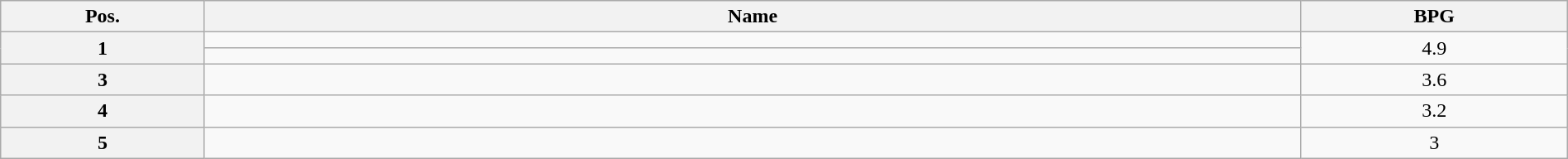<table class=wikitable width=100% style="text-align:center;">
<tr>
<th width="13%">Pos.</th>
<th width="70%">Name</th>
<th width="17%">BPG</th>
</tr>
<tr>
<th rowspan=2>1</th>
<td align=left></td>
<td rowspan=2>4.9</td>
</tr>
<tr>
<td align=left></td>
</tr>
<tr>
<th>3</th>
<td align=left></td>
<td>3.6</td>
</tr>
<tr>
<th>4</th>
<td align=left></td>
<td>3.2</td>
</tr>
<tr>
<th>5</th>
<td align=left></td>
<td>3</td>
</tr>
</table>
